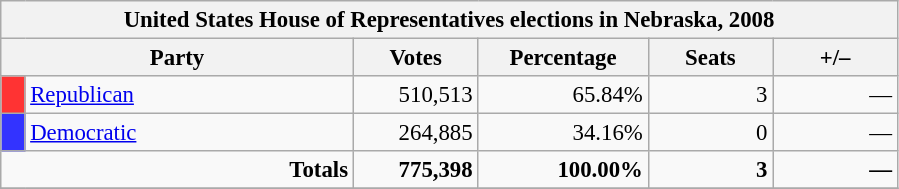<table class="wikitable" style="font-size: 95%;">
<tr>
<th colspan="6">United States House of Representatives elections in Nebraska, 2008</th>
</tr>
<tr>
<th colspan=2 style="width: 15em">Party</th>
<th style="width: 5em">Votes</th>
<th style="width: 7em">Percentage</th>
<th style="width: 5em">Seats</th>
<th style="width: 5em">+/–</th>
</tr>
<tr>
<th style="background-color:#FF3333; width: 3px"></th>
<td style="width: 130px"><a href='#'>Republican</a></td>
<td align="right">510,513</td>
<td align="right">65.84%</td>
<td align="right">3</td>
<td align="right">—</td>
</tr>
<tr>
<th style="background-color:#3333FF; width: 3px"></th>
<td style="width: 130px"><a href='#'>Democratic</a></td>
<td align="right">264,885</td>
<td align="right">34.16%</td>
<td align="right">0</td>
<td align="right">—</td>
</tr>
<tr>
<td colspan="2" align="right"><strong>Totals</strong></td>
<td align="right"><strong>775,398</strong></td>
<td align="right"><strong>100.00%</strong></td>
<td align="right"><strong>3</strong></td>
<td align="right"><strong>—</strong></td>
</tr>
<tr bgcolor="#EEEEEE">
</tr>
</table>
